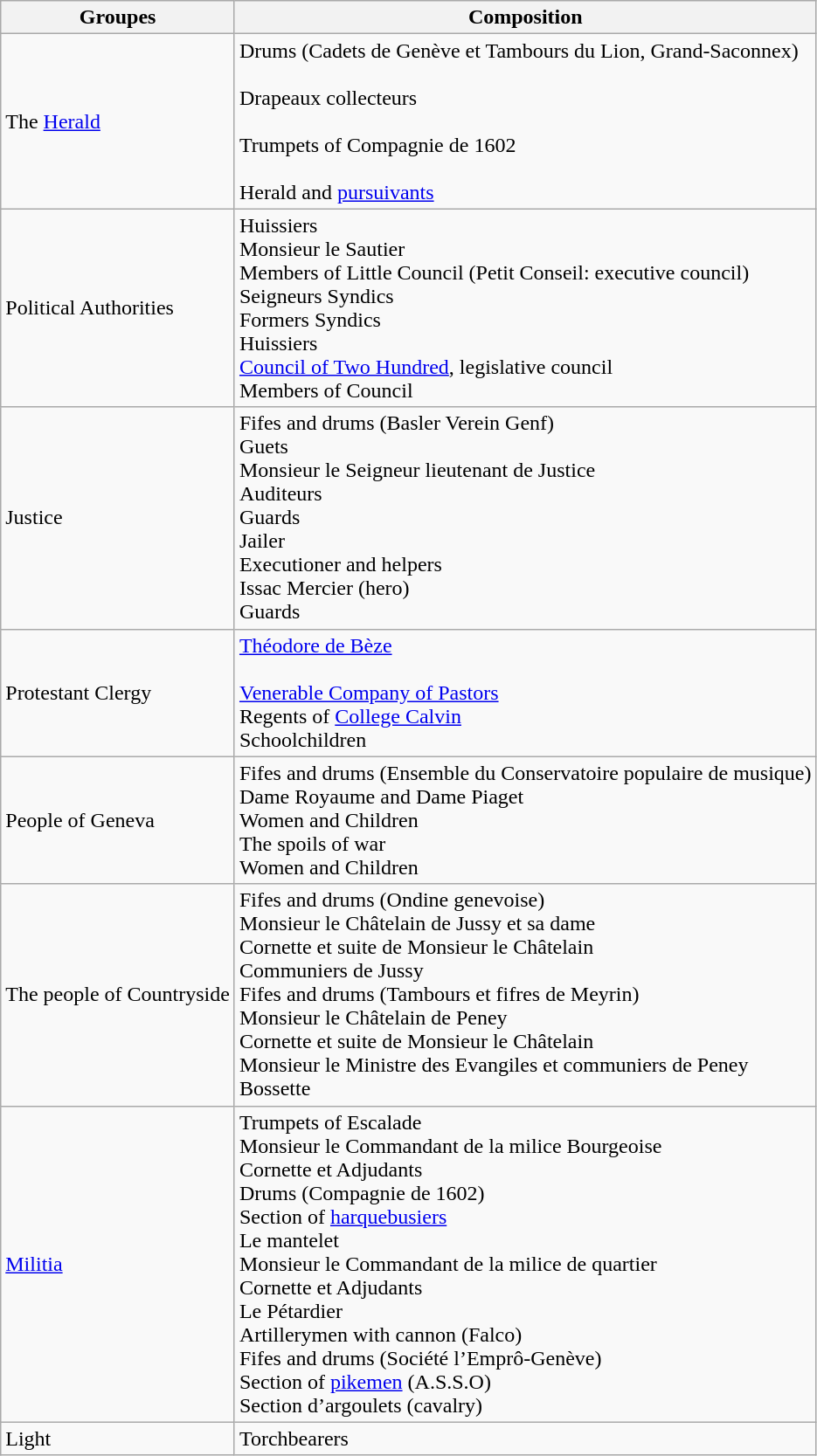<table class="wikitable">
<tr>
<th>Groupes</th>
<th>Composition<br></th>
</tr>
<tr>
<td>The <a href='#'>Herald</a></td>
<td>Drums (Cadets de Genève et Tambours du Lion, Grand-Saconnex)<br><br>Drapeaux collecteurs<br><br>Trumpets of Compagnie de 1602 <br> <br>Herald and <a href='#'>pursuivants</a></td>
</tr>
<tr>
<td>Political Authorities</td>
<td>Huissiers<br>Monsieur le Sautier<br>Members of Little Council (Petit Conseil: executive council)<br>Seigneurs Syndics<br>Formers Syndics<br>Huissiers<br><a href='#'>Council of Two Hundred</a>, legislative council<br>Members of Council</td>
</tr>
<tr>
<td>Justice</td>
<td>Fifes and drums (Basler Verein Genf)  <br>Guets <br> 
Monsieur le Seigneur lieutenant de Justice <br> 
Auditeurs <br> 
Guards <br> 
Jailer <br> 
Executioner and helpers <br> 
Issac Mercier (hero) <br> 
Guards <br></td>
</tr>
<tr>
<td>Protestant Clergy</td>
<td><a href='#'>Théodore de Bèze</a> <br><br><a href='#'>Venerable Company of Pastors</a> <br> 
Regents of <a href='#'>College Calvin</a> <br> 
Schoolchildren <br></td>
</tr>
<tr>
<td>People of Geneva</td>
<td>Fifes and drums (Ensemble du Conservatoire populaire de musique)<br>Dame Royaume and Dame Piaget <br> 
Women and Children <br> 
The spoils of war <br> 
Women and Children <br></td>
</tr>
<tr>
<td>The people of Countryside</td>
<td>Fifes and drums (Ondine genevoise)<br>Monsieur le Châtelain de Jussy et sa dame <br> 
Cornette et suite de Monsieur le Châtelain <br> 
Communiers de Jussy <br> 
Fifes and drums (Tambours et fifres de Meyrin) <br> 
Monsieur le Châtelain de Peney <br> 
Cornette et suite de Monsieur le Châtelain <br> 
Monsieur le Ministre des Evangiles et communiers de Peney <br> 
Bossette <br></td>
</tr>
<tr>
<td><a href='#'>Militia</a></td>
<td>Trumpets of Escalade<br>Monsieur le Commandant de la milice Bourgeoise <br> 
Cornette et Adjudants <br> 
Drums (Compagnie de 1602) <br>   
Section of <a href='#'>harquebusiers</a> <br>  
Le mantelet <br> 
Monsieur le Commandant de la milice de quartier <br> 
Cornette et Adjudants <br> 
Le Pétardier <br> 
Artillerymen with cannon (Falco) <br> 
Fifes and drums (Société l’Emprô-Genève) <br> 
Section of <a href='#'>pikemen</a> (A.S.S.O) <br> 
Section d’argoulets (cavalry) <br></td>
</tr>
<tr>
<td>Light</td>
<td>Torchbearers </td>
</tr>
</table>
